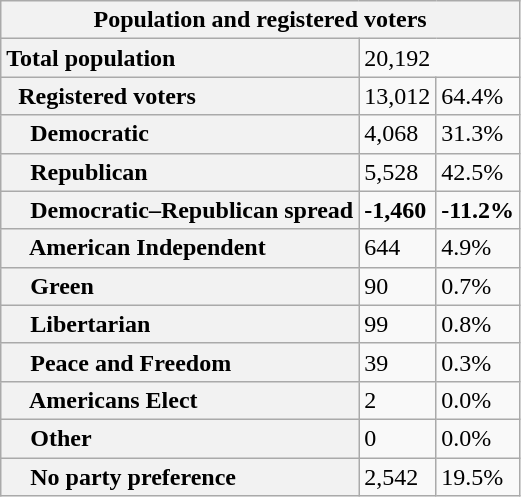<table class="wikitable collapsible collapsed">
<tr>
<th colspan="3">Population and registered voters</th>
</tr>
<tr>
<th scope="row" style="text-align: left;">Total population</th>
<td colspan="2">20,192</td>
</tr>
<tr>
<th scope="row" style="text-align: left;">  Registered voters</th>
<td>13,012</td>
<td>64.4%</td>
</tr>
<tr>
<th scope="row" style="text-align: left;">    Democratic</th>
<td>4,068</td>
<td>31.3%</td>
</tr>
<tr>
<th scope="row" style="text-align: left;">    Republican</th>
<td>5,528</td>
<td>42.5%</td>
</tr>
<tr>
<th scope="row" style="text-align: left;">    Democratic–Republican spread</th>
<td><span><strong>-1,460</strong></span></td>
<td><span><strong>-11.2%</strong></span></td>
</tr>
<tr>
<th scope="row" style="text-align: left;">    American Independent</th>
<td>644</td>
<td>4.9%</td>
</tr>
<tr>
<th scope="row" style="text-align: left;">    Green</th>
<td>90</td>
<td>0.7%</td>
</tr>
<tr>
<th scope="row" style="text-align: left;">    Libertarian</th>
<td>99</td>
<td>0.8%</td>
</tr>
<tr>
<th scope="row" style="text-align: left;">    Peace and Freedom</th>
<td>39</td>
<td>0.3%</td>
</tr>
<tr>
<th scope="row" style="text-align: left;">    Americans Elect</th>
<td>2</td>
<td>0.0%</td>
</tr>
<tr>
<th scope="row" style="text-align: left;">    Other</th>
<td>0</td>
<td>0.0%</td>
</tr>
<tr>
<th scope="row" style="text-align: left;">    No party preference</th>
<td>2,542</td>
<td>19.5%</td>
</tr>
</table>
